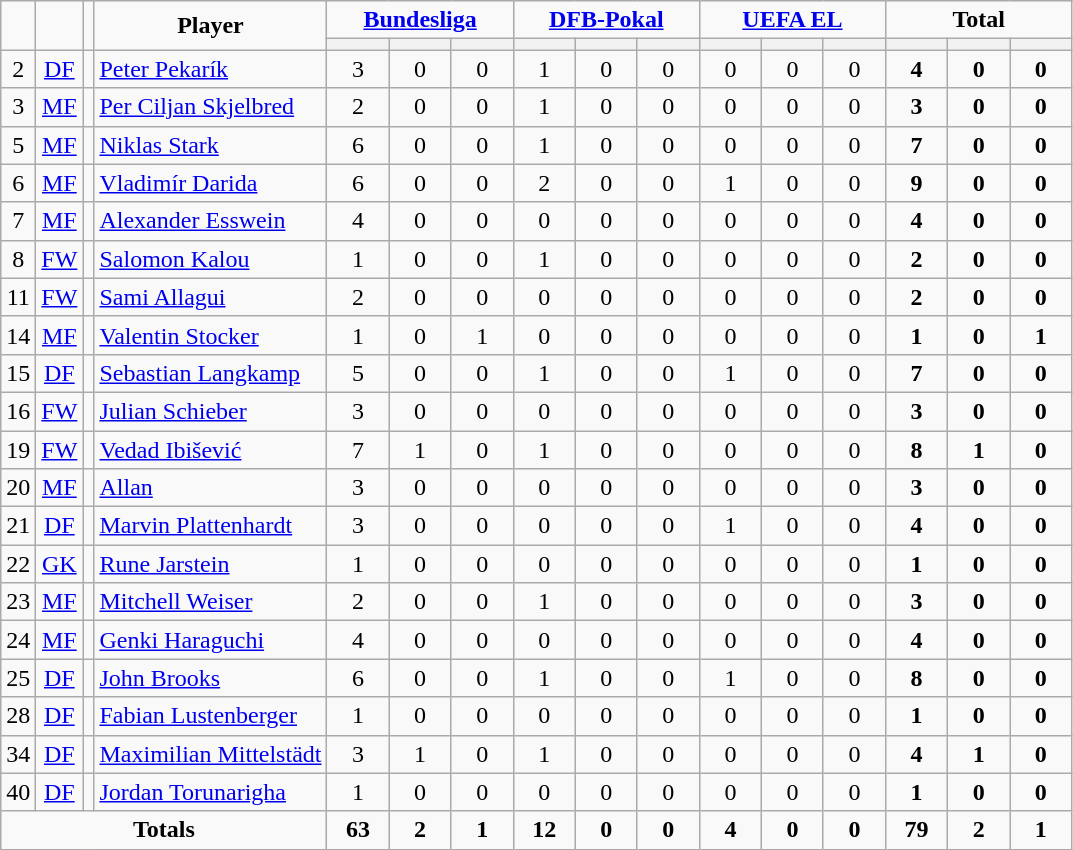<table class="wikitable" style="text-align:center;">
<tr>
<td rowspan="2" !width=15><strong></strong></td>
<td rowspan="2" !width=15><strong></strong></td>
<td rowspan="2" !width=15><strong></strong></td>
<td rowspan="2" !width=120><strong>Player</strong></td>
<td colspan="3"><strong><a href='#'>Bundesliga</a></strong></td>
<td colspan="3"><strong><a href='#'>DFB-Pokal</a></strong></td>
<td colspan="3"><strong><a href='#'>UEFA EL</a></strong></td>
<td colspan="3"><strong>Total</strong></td>
</tr>
<tr>
<th width=34; background:#fe9;"></th>
<th width=34; background:#fe9;"></th>
<th width=34; background:#ff8888;"></th>
<th width=34; background:#fe9;"></th>
<th width=34; background:#fe9;"></th>
<th width=34; background:#ff8888;"></th>
<th width=34; background:#fe9;"></th>
<th width=34; background:#fe9;"></th>
<th width=34; background:#ff8888;"></th>
<th width=34; background:#fe9;"></th>
<th width=34; background:#fe9;"></th>
<th width=34; background:#ff8888;"></th>
</tr>
<tr>
<td>2</td>
<td><a href='#'>DF</a></td>
<td></td>
<td align=left><a href='#'>Peter Pekarík</a></td>
<td>3</td>
<td>0</td>
<td>0</td>
<td>1</td>
<td>0</td>
<td>0</td>
<td>0</td>
<td>0</td>
<td>0</td>
<td><strong>4</strong></td>
<td><strong>0</strong></td>
<td><strong>0</strong></td>
</tr>
<tr>
<td>3</td>
<td><a href='#'>MF</a></td>
<td></td>
<td align=left><a href='#'>Per Ciljan Skjelbred</a></td>
<td>2</td>
<td>0</td>
<td>0</td>
<td>1</td>
<td>0</td>
<td>0</td>
<td>0</td>
<td>0</td>
<td>0</td>
<td><strong>3</strong></td>
<td><strong>0</strong></td>
<td><strong>0</strong></td>
</tr>
<tr>
<td>5</td>
<td><a href='#'>MF</a></td>
<td></td>
<td align=left><a href='#'>Niklas Stark</a></td>
<td>6</td>
<td>0</td>
<td>0</td>
<td>1</td>
<td>0</td>
<td>0</td>
<td>0</td>
<td>0</td>
<td>0</td>
<td><strong>7</strong></td>
<td><strong>0</strong></td>
<td><strong>0</strong></td>
</tr>
<tr>
<td>6</td>
<td><a href='#'>MF</a></td>
<td></td>
<td align=left><a href='#'>Vladimír Darida</a></td>
<td>6</td>
<td>0</td>
<td>0</td>
<td>2</td>
<td>0</td>
<td>0</td>
<td>1</td>
<td>0</td>
<td>0</td>
<td><strong>9</strong></td>
<td><strong>0</strong></td>
<td><strong>0</strong></td>
</tr>
<tr>
<td>7</td>
<td><a href='#'>MF</a></td>
<td></td>
<td align=left><a href='#'>Alexander Esswein</a></td>
<td>4</td>
<td>0</td>
<td>0</td>
<td>0</td>
<td>0</td>
<td>0</td>
<td>0</td>
<td>0</td>
<td>0</td>
<td><strong>4</strong></td>
<td><strong>0</strong></td>
<td><strong>0</strong></td>
</tr>
<tr>
<td>8</td>
<td><a href='#'>FW</a></td>
<td></td>
<td align=left><a href='#'>Salomon Kalou</a></td>
<td>1</td>
<td>0</td>
<td>0</td>
<td>1</td>
<td>0</td>
<td>0</td>
<td>0</td>
<td>0</td>
<td>0</td>
<td><strong>2</strong></td>
<td><strong>0</strong></td>
<td><strong>0</strong></td>
</tr>
<tr>
<td>11</td>
<td><a href='#'>FW</a></td>
<td></td>
<td align=left><a href='#'>Sami Allagui</a></td>
<td>2</td>
<td>0</td>
<td>0</td>
<td>0</td>
<td>0</td>
<td>0</td>
<td>0</td>
<td>0</td>
<td>0</td>
<td><strong>2</strong></td>
<td><strong>0</strong></td>
<td><strong>0</strong></td>
</tr>
<tr>
<td>14</td>
<td><a href='#'>MF</a></td>
<td></td>
<td align=left><a href='#'>Valentin Stocker</a></td>
<td>1</td>
<td>0</td>
<td>1</td>
<td>0</td>
<td>0</td>
<td>0</td>
<td>0</td>
<td>0</td>
<td>0</td>
<td><strong>1</strong></td>
<td><strong>0</strong></td>
<td><strong>1</strong></td>
</tr>
<tr>
<td>15</td>
<td><a href='#'>DF</a></td>
<td></td>
<td align=left><a href='#'>Sebastian Langkamp</a></td>
<td>5</td>
<td>0</td>
<td>0</td>
<td>1</td>
<td>0</td>
<td>0</td>
<td>1</td>
<td>0</td>
<td>0</td>
<td><strong>7</strong></td>
<td><strong>0</strong></td>
<td><strong>0</strong></td>
</tr>
<tr>
<td>16</td>
<td><a href='#'>FW</a></td>
<td></td>
<td align=left><a href='#'>Julian Schieber</a></td>
<td>3</td>
<td>0</td>
<td>0</td>
<td>0</td>
<td>0</td>
<td>0</td>
<td>0</td>
<td>0</td>
<td>0</td>
<td><strong>3</strong></td>
<td><strong>0</strong></td>
<td><strong>0</strong></td>
</tr>
<tr>
<td>19</td>
<td><a href='#'>FW</a></td>
<td></td>
<td align=left><a href='#'>Vedad Ibišević</a></td>
<td>7</td>
<td>1</td>
<td>0</td>
<td>1</td>
<td>0</td>
<td>0</td>
<td>0</td>
<td>0</td>
<td>0</td>
<td><strong>8</strong></td>
<td><strong>1</strong></td>
<td><strong>0</strong></td>
</tr>
<tr>
<td>20</td>
<td><a href='#'>MF</a></td>
<td></td>
<td align=left><a href='#'>Allan</a></td>
<td>3</td>
<td>0</td>
<td>0</td>
<td>0</td>
<td>0</td>
<td>0</td>
<td>0</td>
<td>0</td>
<td>0</td>
<td><strong>3</strong></td>
<td><strong>0</strong></td>
<td><strong>0</strong></td>
</tr>
<tr>
<td>21</td>
<td><a href='#'>DF</a></td>
<td></td>
<td align=left><a href='#'>Marvin Plattenhardt</a></td>
<td>3</td>
<td>0</td>
<td>0</td>
<td>0</td>
<td>0</td>
<td>0</td>
<td>1</td>
<td>0</td>
<td>0</td>
<td><strong>4</strong></td>
<td><strong>0</strong></td>
<td><strong>0</strong></td>
</tr>
<tr>
<td>22</td>
<td><a href='#'>GK</a></td>
<td></td>
<td align=left><a href='#'>Rune Jarstein</a></td>
<td>1</td>
<td>0</td>
<td>0</td>
<td>0</td>
<td>0</td>
<td>0</td>
<td>0</td>
<td>0</td>
<td>0</td>
<td><strong>1</strong></td>
<td><strong>0</strong></td>
<td><strong>0</strong></td>
</tr>
<tr>
<td>23</td>
<td><a href='#'>MF</a></td>
<td></td>
<td align=left><a href='#'>Mitchell Weiser</a></td>
<td>2</td>
<td>0</td>
<td>0</td>
<td>1</td>
<td>0</td>
<td>0</td>
<td>0</td>
<td>0</td>
<td>0</td>
<td><strong>3</strong></td>
<td><strong>0</strong></td>
<td><strong>0</strong></td>
</tr>
<tr>
<td>24</td>
<td><a href='#'>MF</a></td>
<td></td>
<td align=left><a href='#'>Genki Haraguchi</a></td>
<td>4</td>
<td>0</td>
<td>0</td>
<td>0</td>
<td>0</td>
<td>0</td>
<td>0</td>
<td>0</td>
<td>0</td>
<td><strong>4</strong></td>
<td><strong>0</strong></td>
<td><strong>0</strong></td>
</tr>
<tr>
<td>25</td>
<td><a href='#'>DF</a></td>
<td></td>
<td align=left><a href='#'>John Brooks</a></td>
<td>6</td>
<td>0</td>
<td>0</td>
<td>1</td>
<td>0</td>
<td>0</td>
<td>1</td>
<td>0</td>
<td>0</td>
<td><strong>8</strong></td>
<td><strong>0</strong></td>
<td><strong>0</strong></td>
</tr>
<tr>
<td>28</td>
<td><a href='#'>DF</a></td>
<td></td>
<td align=left><a href='#'>Fabian Lustenberger</a></td>
<td>1</td>
<td>0</td>
<td>0</td>
<td>0</td>
<td>0</td>
<td>0</td>
<td>0</td>
<td>0</td>
<td>0</td>
<td><strong>1</strong></td>
<td><strong>0</strong></td>
<td><strong>0</strong></td>
</tr>
<tr>
<td>34</td>
<td><a href='#'>DF</a></td>
<td></td>
<td align=left><a href='#'>Maximilian Mittelstädt</a></td>
<td>3</td>
<td>1</td>
<td>0</td>
<td>1</td>
<td>0</td>
<td>0</td>
<td>0</td>
<td>0</td>
<td>0</td>
<td><strong>4</strong></td>
<td><strong>1</strong></td>
<td><strong>0</strong></td>
</tr>
<tr>
<td>40</td>
<td><a href='#'>DF</a></td>
<td></td>
<td align=left><a href='#'>Jordan Torunarigha</a></td>
<td>1</td>
<td>0</td>
<td>0</td>
<td>0</td>
<td>0</td>
<td>0</td>
<td>0</td>
<td>0</td>
<td>0</td>
<td><strong>1</strong></td>
<td><strong>0</strong></td>
<td><strong>0</strong></td>
</tr>
<tr>
<td colspan=4><strong>Totals</strong></td>
<td><strong>63</strong></td>
<td><strong>2</strong></td>
<td><strong>1</strong></td>
<td><strong>12</strong></td>
<td><strong>0</strong></td>
<td><strong>0</strong></td>
<td><strong>4</strong></td>
<td><strong>0</strong></td>
<td><strong>0</strong></td>
<td><strong>79</strong></td>
<td><strong>2</strong></td>
<td><strong>1</strong></td>
</tr>
</table>
